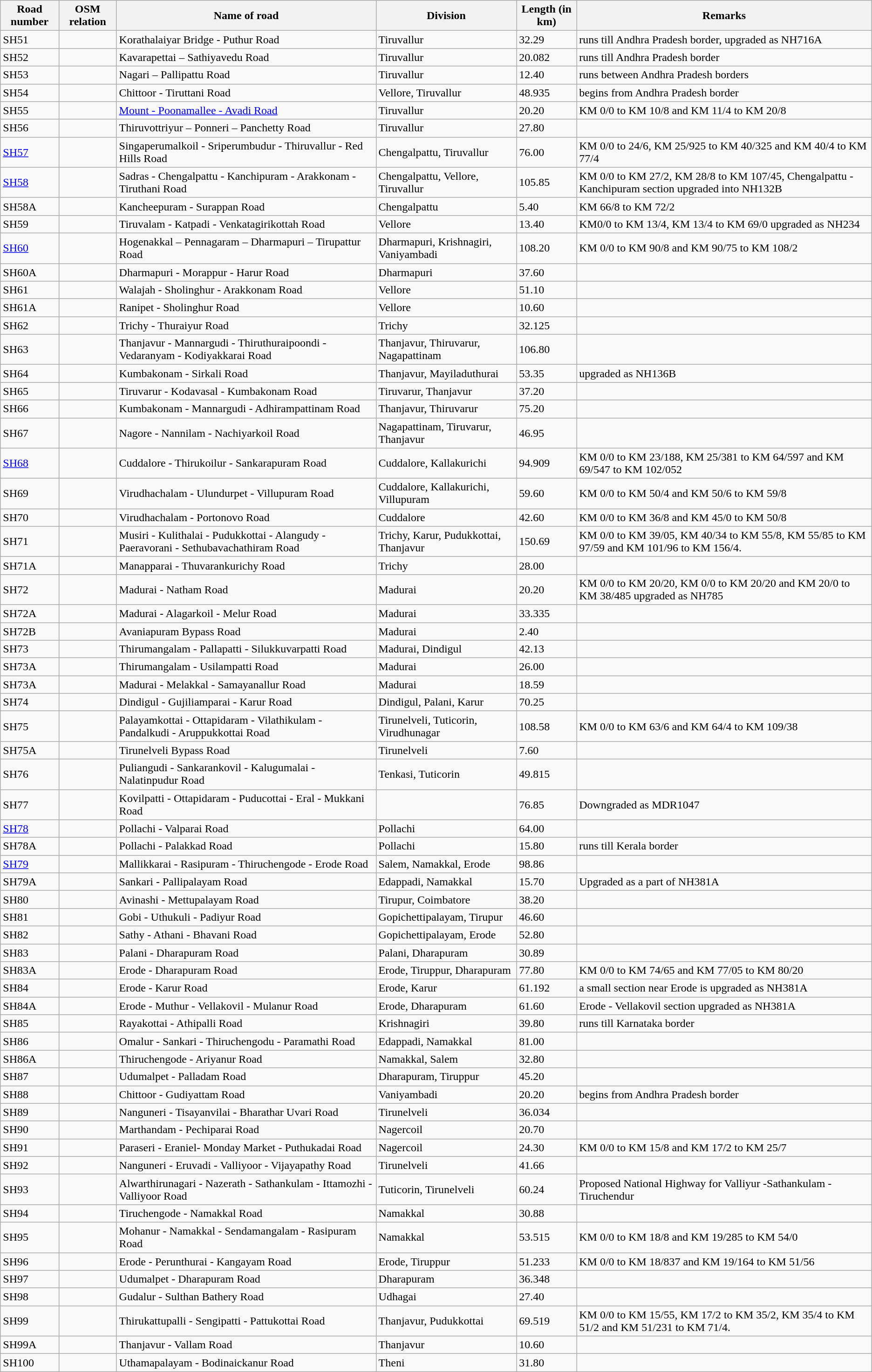<table class="wikitable">
<tr>
<th>Road number</th>
<th>OSM relation</th>
<th>Name of road</th>
<th>Division</th>
<th>Length (in km)</th>
<th>Remarks</th>
</tr>
<tr>
<td>SH51</td>
<td></td>
<td>Korathalaiyar Bridge - Puthur Road</td>
<td>Tiruvallur</td>
<td>32.29</td>
<td>runs till Andhra Pradesh border, upgraded as NH716A</td>
</tr>
<tr>
<td>SH52</td>
<td></td>
<td>Kavarapettai – Sathiyavedu Road</td>
<td>Tiruvallur</td>
<td>20.082</td>
<td>runs till Andhra Pradesh border</td>
</tr>
<tr>
<td>SH53</td>
<td></td>
<td>Nagari – Pallipattu Road</td>
<td>Tiruvallur</td>
<td>12.40</td>
<td>runs between Andhra Pradesh borders</td>
</tr>
<tr>
<td>SH54</td>
<td></td>
<td>Chittoor - Tiruttani Road</td>
<td>Vellore, Tiruvallur</td>
<td>48.935</td>
<td>begins from Andhra Pradesh border</td>
</tr>
<tr>
<td>SH55</td>
<td></td>
<td><a href='#'>Mount - Poonamallee - Avadi Road</a></td>
<td>Tiruvallur</td>
<td>20.20</td>
<td>KM 0/0 to KM 10/8 and KM 11/4 to KM 20/8</td>
</tr>
<tr>
<td>SH56</td>
<td></td>
<td>Thiruvottriyur – Ponneri – Panchetty Road</td>
<td>Tiruvallur</td>
<td>27.80</td>
<td></td>
</tr>
<tr>
<td><a href='#'>SH57</a></td>
<td></td>
<td>Singaperumalkoil - Sriperumbudur - Thiruvallur - Red Hills Road</td>
<td>Chengalpattu, Tiruvallur</td>
<td>76.00</td>
<td>KM 0/0 to 24/6, KM 25/925 to KM 40/325 and KM 40/4 to KM 77/4</td>
</tr>
<tr>
<td><a href='#'>SH58</a></td>
<td></td>
<td>Sadras - Chengalpattu - Kanchipuram - Arakkonam - Tiruthani Road</td>
<td>Chengalpattu, Vellore, Tiruvallur</td>
<td>105.85</td>
<td>KM 0/0 to KM 27/2, KM 28/8 to KM 107/45, Chengalpattu - Kanchipuram section upgraded into NH132B</td>
</tr>
<tr>
<td>SH58A</td>
<td></td>
<td>Kancheepuram - Surappan Road</td>
<td>Chengalpattu</td>
<td>5.40</td>
<td>KM 66/8 to KM 72/2</td>
</tr>
<tr>
<td>SH59</td>
<td></td>
<td>Tiruvalam - Katpadi - Venkatagirikottah Road</td>
<td>Vellore</td>
<td>13.40</td>
<td>KM0/0 to KM 13/4, KM 13/4 to KM 69/0 upgraded as NH234</td>
</tr>
<tr>
<td><a href='#'>SH60</a></td>
<td></td>
<td>Hogenakkal – Pennagaram – Dharmapuri – Tirupattur Road</td>
<td>Dharmapuri, Krishnagiri, Vaniyambadi</td>
<td>108.20</td>
<td>KM 0/0 to KM 90/8 and KM 90/75 to KM 108/2</td>
</tr>
<tr>
<td>SH60A</td>
<td></td>
<td>Dharmapuri - Morappur - Harur Road</td>
<td>Dharmapuri</td>
<td>37.60</td>
<td></td>
</tr>
<tr>
<td>SH61</td>
<td></td>
<td>Walajah - Sholinghur - Arakkonam Road</td>
<td>Vellore</td>
<td>51.10</td>
<td></td>
</tr>
<tr>
<td>SH61A</td>
<td></td>
<td>Ranipet - Sholinghur Road</td>
<td>Vellore</td>
<td>10.60</td>
<td></td>
</tr>
<tr>
<td>SH62</td>
<td></td>
<td>Trichy - Thuraiyur Road</td>
<td>Trichy</td>
<td>32.125</td>
<td></td>
</tr>
<tr>
<td>SH63</td>
<td></td>
<td>Thanjavur - Mannargudi - Thiruthuraipoondi - Vedaranyam - Kodiyakkarai Road</td>
<td>Thanjavur, Thiruvarur, Nagapattinam</td>
<td>106.80</td>
<td></td>
</tr>
<tr>
<td>SH64</td>
<td></td>
<td>Kumbakonam - Sirkali Road</td>
<td>Thanjavur, Mayiladuthurai</td>
<td>53.35</td>
<td>upgraded as NH136B</td>
</tr>
<tr>
<td>SH65</td>
<td></td>
<td>Tiruvarur - Kodavasal - Kumbakonam Road</td>
<td>Tiruvarur, Thanjavur</td>
<td>37.20</td>
<td></td>
</tr>
<tr>
<td>SH66</td>
<td></td>
<td>Kumbakonam - Mannargudi - Adhirampattinam Road</td>
<td>Thanjavur, Thiruvarur</td>
<td>75.20</td>
<td></td>
</tr>
<tr>
<td>SH67</td>
<td></td>
<td>Nagore - Nannilam - Nachiyarkoil Road</td>
<td>Nagapattinam, Tiruvarur, Thanjavur</td>
<td>46.95</td>
<td></td>
</tr>
<tr>
<td><a href='#'>SH68</a></td>
<td></td>
<td>Cuddalore - Thirukoilur - Sankarapuram Road</td>
<td>Cuddalore, Kallakurichi</td>
<td>94.909</td>
<td>KM 0/0 to KM 23/188, KM 25/381 to KM 64/597 and KM 69/547 to KM 102/052</td>
</tr>
<tr>
<td>SH69</td>
<td></td>
<td>Virudhachalam - Ulundurpet - Villupuram Road</td>
<td>Cuddalore, Kallakurichi, Villupuram</td>
<td>59.60</td>
<td>KM 0/0 to KM 50/4 and KM 50/6 to KM 59/8</td>
</tr>
<tr>
<td>SH70</td>
<td></td>
<td>Virudhachalam - Portonovo Road</td>
<td>Cuddalore</td>
<td>42.60</td>
<td>KM 0/0 to KM 36/8 and KM 45/0 to KM 50/8</td>
</tr>
<tr>
<td>SH71</td>
<td></td>
<td>Musiri - Kulithalai - Pudukkottai - Alangudy  - Paeravorani - Sethubavachathiram Road</td>
<td>Trichy, Karur, Pudukkottai, Thanjavur</td>
<td>150.69</td>
<td>KM 0/0 to KM 39/05, KM 40/34 to KM 55/8, KM 55/85 to KM 97/59 and KM 101/96 to KM 156/4.</td>
</tr>
<tr>
<td>SH71A</td>
<td></td>
<td>Manapparai - Thuvarankurichy Road</td>
<td>Trichy</td>
<td>28.00</td>
<td></td>
</tr>
<tr>
<td>SH72</td>
<td></td>
<td>Madurai - Natham Road</td>
<td>Madurai</td>
<td>20.20</td>
<td>KM 0/0 to KM 20/20, KM 0/0 to KM 20/20 and KM 20/0 to KM 38/485 upgraded as NH785</td>
</tr>
<tr>
<td>SH72A</td>
<td></td>
<td>Madurai - Alagarkoil - Melur Road</td>
<td>Madurai</td>
<td>33.335</td>
<td></td>
</tr>
<tr>
<td>SH72B</td>
<td></td>
<td>Avaniapuram Bypass Road</td>
<td>Madurai</td>
<td>2.40</td>
<td></td>
</tr>
<tr>
<td>SH73</td>
<td></td>
<td>Thirumangalam - Pallapatti - Silukkuvarpatti Road</td>
<td>Madurai, Dindigul</td>
<td>42.13</td>
<td></td>
</tr>
<tr>
<td>SH73A</td>
<td></td>
<td>Thirumangalam - Usilampatti Road</td>
<td>Madurai</td>
<td>26.00</td>
<td></td>
</tr>
<tr>
<td>SH73A</td>
<td></td>
<td>Madurai - Melakkal - Samayanallur Road</td>
<td>Madurai</td>
<td>18.59</td>
<td></td>
</tr>
<tr>
<td>SH74</td>
<td></td>
<td>Dindigul - Gujiliamparai - Karur Road</td>
<td>Dindigul, Palani, Karur</td>
<td>70.25</td>
<td></td>
</tr>
<tr>
<td>SH75</td>
<td></td>
<td>Palayamkottai - Ottapidaram - Vilathikulam - Pandalkudi - Aruppukkottai Road</td>
<td>Tirunelveli, Tuticorin, Virudhunagar</td>
<td>108.58</td>
<td>KM 0/0 to KM 63/6 and KM 64/4 to KM 109/38</td>
</tr>
<tr>
<td>SH75A</td>
<td></td>
<td>Tirunelveli Bypass Road</td>
<td>Tirunelveli</td>
<td>7.60</td>
<td></td>
</tr>
<tr>
<td>SH76</td>
<td></td>
<td>Puliangudi - Sankarankovil - Kalugumalai - Nalatinpudur Road</td>
<td>Tenkasi, Tuticorin</td>
<td>49.815</td>
<td></td>
</tr>
<tr>
<td>SH77</td>
<td></td>
<td>Kovilpatti - Ottapidaram - Puducottai - Eral - Mukkani Road</td>
<td></td>
<td>76.85</td>
<td>Downgraded as MDR1047</td>
</tr>
<tr>
<td><a href='#'>SH78</a></td>
<td></td>
<td>Pollachi - Valparai Road</td>
<td>Pollachi</td>
<td>64.00</td>
<td></td>
</tr>
<tr>
<td>SH78A</td>
<td></td>
<td>Pollachi - Palakkad Road</td>
<td>Pollachi</td>
<td>15.80</td>
<td>runs till Kerala border</td>
</tr>
<tr>
<td><a href='#'>SH79</a></td>
<td></td>
<td>Mallikkarai - Rasipuram - Thiruchengode - Erode Road</td>
<td>Salem, Namakkal, Erode</td>
<td>98.86</td>
<td></td>
</tr>
<tr>
<td>SH79A</td>
<td></td>
<td>Sankari - Pallipalayam Road</td>
<td>Edappadi, Namakkal</td>
<td>15.70</td>
<td>Upgraded as a part of NH381A</td>
</tr>
<tr>
<td>SH80</td>
<td></td>
<td>Avinashi - Mettupalayam Road</td>
<td>Tirupur, Coimbatore</td>
<td>38.20</td>
<td></td>
</tr>
<tr>
<td>SH81</td>
<td></td>
<td>Gobi - Uthukuli - Padiyur Road</td>
<td>Gopichettipalayam, Tirupur</td>
<td>46.60</td>
<td></td>
</tr>
<tr>
<td>SH82</td>
<td></td>
<td>Sathy - Athani - Bhavani Road</td>
<td>Gopichettipalayam, Erode</td>
<td>52.80</td>
<td></td>
</tr>
<tr>
<td>SH83</td>
<td></td>
<td>Palani - Dharapuram Road</td>
<td>Palani, Dharapuram</td>
<td>30.89</td>
<td></td>
</tr>
<tr>
<td>SH83A</td>
<td></td>
<td>Erode - Dharapuram Road</td>
<td>Erode, Tiruppur, Dharapuram</td>
<td>77.80</td>
<td>KM 0/0 to KM 74/65 and KM 77/05 to KM 80/20</td>
</tr>
<tr>
<td>SH84</td>
<td></td>
<td>Erode - Karur Road</td>
<td>Erode, Karur</td>
<td>61.192</td>
<td>a small section near Erode is upgraded as NH381A</td>
</tr>
<tr>
<td>SH84A</td>
<td></td>
<td>Erode - Muthur - Vellakovil - Mulanur Road</td>
<td>Erode, Dharapuram</td>
<td>61.60</td>
<td>Erode - Vellakovil section upgraded as NH381A</td>
</tr>
<tr>
<td>SH85</td>
<td></td>
<td>Rayakottai - Athipalli Road</td>
<td>Krishnagiri</td>
<td>39.80</td>
<td>runs till Karnataka border</td>
</tr>
<tr>
<td>SH86</td>
<td></td>
<td>Omalur - Sankari - Thiruchengodu - Paramathi Road</td>
<td>Edappadi, Namakkal</td>
<td>81.00</td>
<td></td>
</tr>
<tr>
<td>SH86A</td>
<td></td>
<td>Thiruchengode - Ariyanur Road</td>
<td>Namakkal, Salem</td>
<td>32.80</td>
<td></td>
</tr>
<tr>
<td>SH87</td>
<td></td>
<td>Udumalpet - Palladam Road</td>
<td>Dharapuram, Tiruppur</td>
<td>45.20</td>
<td></td>
</tr>
<tr>
<td>SH88</td>
<td></td>
<td>Chittoor - Gudiyattam Road</td>
<td>Vaniyambadi</td>
<td>20.20</td>
<td>begins from Andhra Pradesh border</td>
</tr>
<tr>
<td>SH89</td>
<td></td>
<td>Nanguneri - Tisayanvilai - Bharathar Uvari Road</td>
<td>Tirunelveli</td>
<td>36.034</td>
<td></td>
</tr>
<tr>
<td>SH90</td>
<td></td>
<td>Marthandam - Pechiparai Road</td>
<td>Nagercoil</td>
<td>20.70</td>
<td></td>
</tr>
<tr>
<td>SH91</td>
<td></td>
<td>Paraseri - Eraniel- Monday Market - Puthukadai Road</td>
<td>Nagercoil</td>
<td>24.30</td>
<td>KM 0/0 to KM 15/8 and KM 17/2 to KM 25/7</td>
</tr>
<tr>
<td>SH92</td>
<td></td>
<td>Nanguneri - Eruvadi - Valliyoor - Vijayapathy Road</td>
<td>Tirunelveli</td>
<td>41.66</td>
<td></td>
</tr>
<tr>
<td>SH93</td>
<td></td>
<td>Alwarthirunagari - Nazerath - Sathankulam - Ittamozhi - Valliyoor Road</td>
<td>Tuticorin, Tirunelveli</td>
<td>60.24</td>
<td>Proposed National Highway for Valliyur -Sathankulam -Tiruchendur</td>
</tr>
<tr>
<td>SH94</td>
<td></td>
<td>Tiruchengode - Namakkal Road</td>
<td>Namakkal</td>
<td>30.88</td>
<td></td>
</tr>
<tr>
<td>SH95</td>
<td></td>
<td>Mohanur - Namakkal - Sendamangalam - Rasipuram Road</td>
<td>Namakkal</td>
<td>53.515</td>
<td>KM 0/0 to KM 18/8 and KM 19/285 to KM 54/0</td>
</tr>
<tr>
<td>SH96</td>
<td></td>
<td>Erode - Perunthurai - Kangayam  Road</td>
<td>Erode, Tiruppur</td>
<td>51.233</td>
<td>KM 0/0 to KM 18/837 and KM 19/164 to KM 51/56</td>
</tr>
<tr>
<td>SH97</td>
<td></td>
<td>Udumalpet - Dharapuram Road</td>
<td>Dharapuram</td>
<td>36.348</td>
<td></td>
</tr>
<tr>
<td>SH98</td>
<td></td>
<td>Gudalur - Sulthan Bathery Road</td>
<td>Udhagai</td>
<td>27.40</td>
<td></td>
</tr>
<tr>
<td>SH99</td>
<td></td>
<td>Thirukattupalli - Sengipatti - Pattukottai Road</td>
<td>Thanjavur, Pudukkottai</td>
<td>69.519</td>
<td>KM 0/0 to KM 15/55, KM 17/2 to KM 35/2, KM 35/4 to KM 51/2 and KM 51/231 to KM 71/4.</td>
</tr>
<tr>
<td>SH99A</td>
<td></td>
<td>Thanjavur - Vallam Road</td>
<td>Thanjavur</td>
<td>10.60</td>
<td></td>
</tr>
<tr>
<td>SH100</td>
<td></td>
<td>Uthamapalayam - Bodinaickanur Road</td>
<td>Theni</td>
<td>31.80</td>
<td></td>
</tr>
</table>
